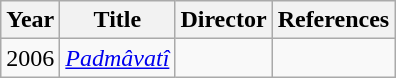<table class="wikitable">
<tr>
<th>Year</th>
<th>Title</th>
<th>Director</th>
<th>References</th>
</tr>
<tr>
<td>2006</td>
<td><em><a href='#'>Padmâvatî</a></em></td>
<td></td>
<td></td>
</tr>
</table>
